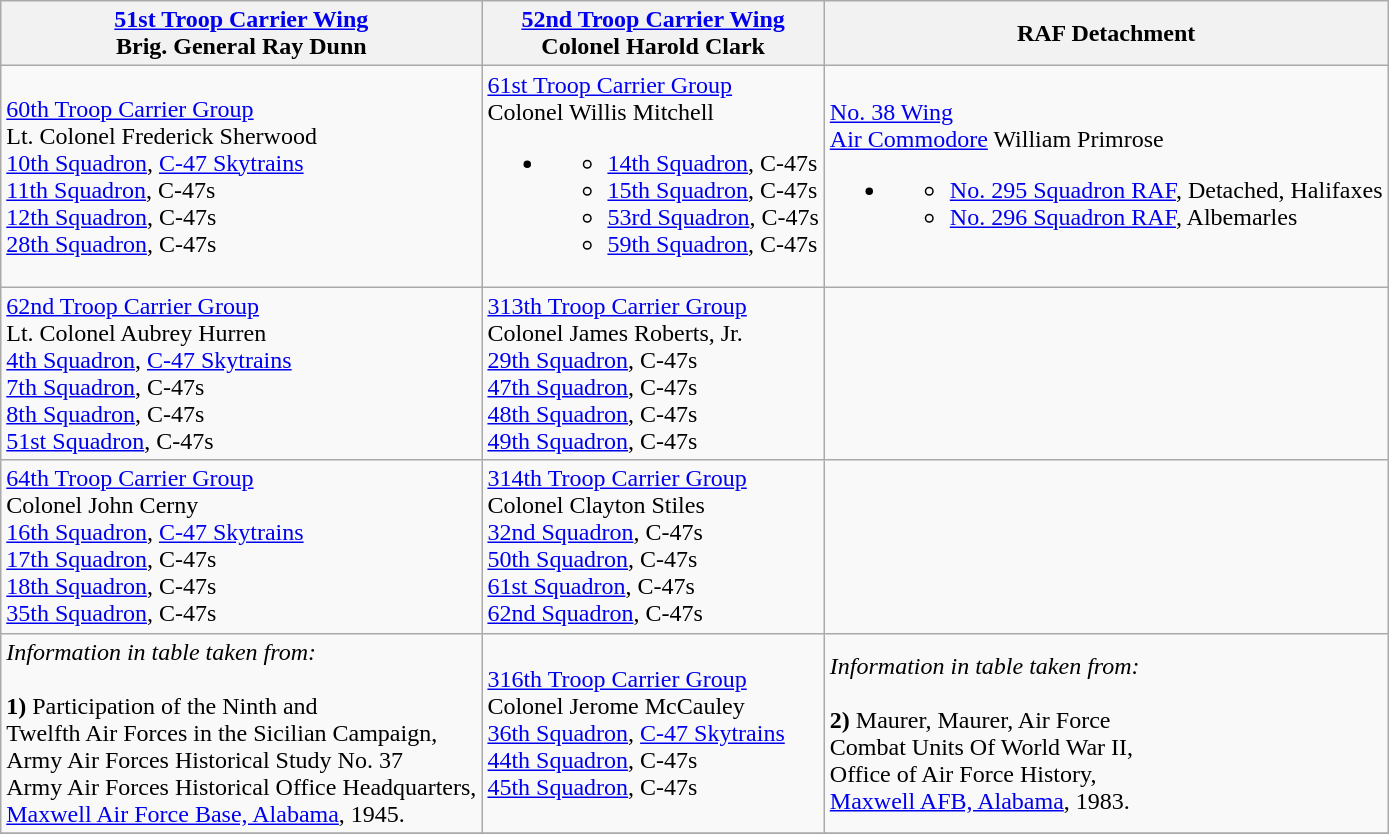<table class="wikitable">
<tr>
<th><a href='#'>51st Troop Carrier Wing</a><br> Brig. General Ray Dunn</th>
<th><a href='#'>52nd Troop Carrier Wing</a><br> Colonel Harold Clark</th>
<th>RAF Detachment</th>
</tr>
<tr>
<td><a href='#'>60th Troop Carrier Group</a><br> Lt. Colonel Frederick Sherwood<br><a href='#'>10th Squadron</a>, <a href='#'>C-47 Skytrains</a><br><a href='#'>11th Squadron</a>, C-47s<br><a href='#'>12th Squadron</a>, C-47s<br><a href='#'>28th Squadron</a>, C-47s</td>
<td><a href='#'>61st Troop Carrier Group</a><br>Colonel Willis Mitchell<br><ul><li><ul><li><a href='#'>14th Squadron</a>, C-47s</li><li><a href='#'>15th Squadron</a>, C-47s</li><li><a href='#'>53rd Squadron</a>, C-47s</li><li><a href='#'>59th Squadron</a>, C-47s</li></ul></li></ul></td>
<td><a href='#'>No. 38 Wing</a><br><a href='#'>Air Commodore</a> William Primrose<ul><li><ul><li><a href='#'>No. 295 Squadron RAF</a>, Detached, Halifaxes</li><li><a href='#'>No. 296 Squadron RAF</a>, Albemarles</li></ul></li></ul></td>
</tr>
<tr>
<td><a href='#'>62nd Troop Carrier Group</a><br> Lt. Colonel Aubrey Hurren<br><a href='#'>4th Squadron</a>, <a href='#'>C-47 Skytrains</a><br><a href='#'>7th Squadron</a>, C-47s<br><a href='#'>8th Squadron</a>, C-47s<br><a href='#'>51st Squadron</a>, C-47s</td>
<td><a href='#'>313th Troop Carrier Group</a><br> Colonel James Roberts, Jr.<br><a href='#'>29th Squadron</a>, C-47s<br><a href='#'>47th Squadron</a>, C-47s<br><a href='#'>48th Squadron</a>, C-47s<br><a href='#'>49th Squadron</a>, C-47s</td>
<td></td>
</tr>
<tr>
<td><a href='#'>64th Troop Carrier Group</a><br>Colonel John Cerny<br><a href='#'>16th Squadron</a>, <a href='#'>C-47 Skytrains</a><br><a href='#'>17th Squadron</a>, C-47s<br><a href='#'>18th Squadron</a>, C-47s<br><a href='#'>35th Squadron</a>, C-47s</td>
<td><a href='#'>314th Troop Carrier Group</a><br>Colonel Clayton Stiles<br><a href='#'>32nd Squadron</a>, C-47s<br><a href='#'>50th Squadron</a>, C-47s<br><a href='#'>61st Squadron</a>, C-47s<br><a href='#'>62nd Squadron</a>, C-47s</td>
<td></td>
</tr>
<tr>
<td><em>Information in table taken from:</em><br><br><strong>1)</strong> Participation of the Ninth and <br>
Twelfth Air Forces in the Sicilian Campaign,<br>
Army Air Forces Historical Study No. 37<br>
Army Air Forces Historical Office Headquarters,<br>
<a href='#'>Maxwell Air Force Base, Alabama</a>, 1945.</td>
<td><a href='#'>316th Troop Carrier Group</a><br> Colonel Jerome McCauley<br><a href='#'>36th Squadron</a>, <a href='#'>C-47 Skytrains</a><br><a href='#'>44th Squadron</a>, C-47s<br><a href='#'>45th Squadron</a>, C-47s</td>
<td><em>Information in table taken from:</em><br><br><strong> 2)</strong> Maurer, Maurer, Air Force<br>
Combat Units Of World War II,<br>
Office of Air Force History,<br>
<a href='#'>Maxwell AFB, Alabama</a>, 1983.</td>
</tr>
<tr>
</tr>
</table>
